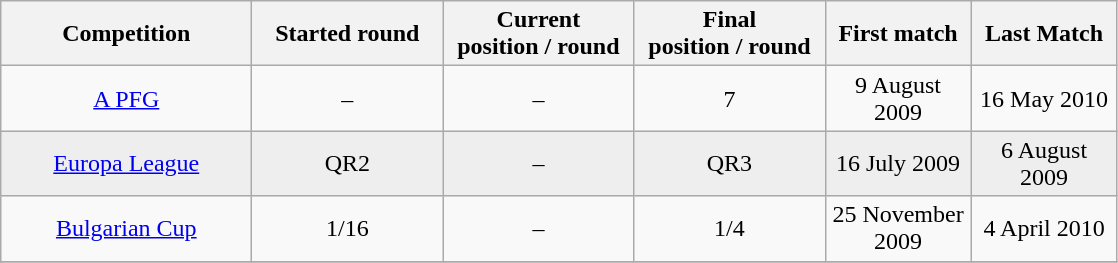<table class="wikitable" style="text-align: center;">
<tr>
<th width="160">Competition</th>
<th width="120">Started round</th>
<th width="120">Current<br>position / round</th>
<th width="120">Final<br>position / round</th>
<th width="90">First match</th>
<th width="90">Last Match</th>
</tr>
<tr>
<td><a href='#'>A PFG</a></td>
<td>–</td>
<td>–</td>
<td>7</td>
<td>9 August 2009</td>
<td>16 May 2010</td>
</tr>
<tr bgcolor=#EEEEEE>
<td><a href='#'>Europa League</a></td>
<td>QR2</td>
<td>–</td>
<td>QR3</td>
<td>16 July 2009</td>
<td>6 August 2009</td>
</tr>
<tr>
<td><a href='#'>Bulgarian Cup</a></td>
<td>1/16</td>
<td>–</td>
<td>1/4</td>
<td>25 November 2009</td>
<td>4 April 2010</td>
</tr>
<tr>
</tr>
</table>
